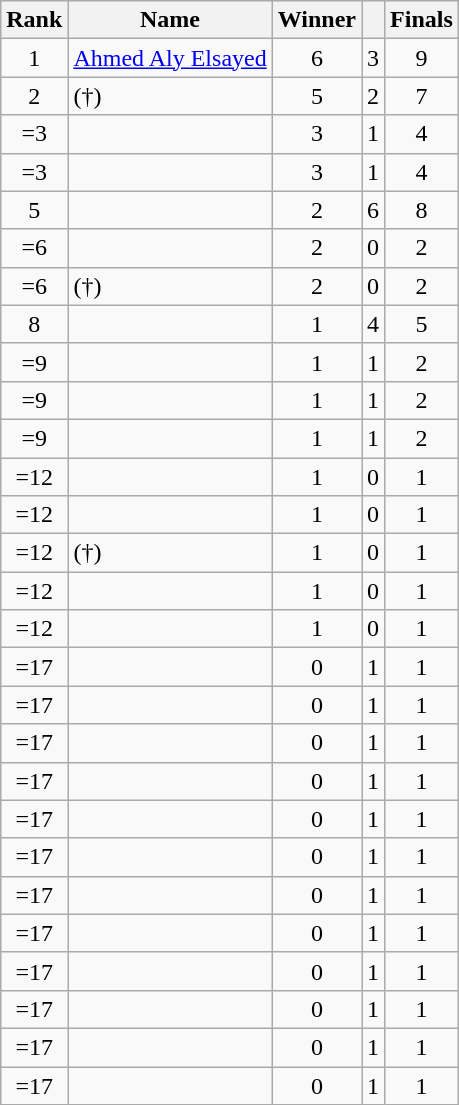<table class="wikitable sortable" style="text-align: center;">
<tr>
<th>Rank</th>
<th>Name</th>
<th>Winner</th>
<th></th>
<th>Finals</th>
</tr>
<tr>
<td>1</td>
<td align="left"><a href='#'>Ahmed Aly Elsayed</a></td>
<td>6</td>
<td>3</td>
<td>9</td>
</tr>
<tr>
<td>2</td>
<td align="left"> (†)</td>
<td>5</td>
<td>2</td>
<td>7</td>
</tr>
<tr>
<td>=3</td>
<td align="left"></td>
<td>3</td>
<td>1</td>
<td>4</td>
</tr>
<tr>
<td>=3</td>
<td align="left"></td>
<td>3</td>
<td>1</td>
<td>4</td>
</tr>
<tr>
<td>5</td>
<td align="left"></td>
<td>2</td>
<td>6</td>
<td>8</td>
</tr>
<tr>
<td>=6</td>
<td align="left"></td>
<td>2</td>
<td>0</td>
<td>2</td>
</tr>
<tr>
<td>=6</td>
<td align="left"> (†)</td>
<td>2</td>
<td>0</td>
<td>2</td>
</tr>
<tr>
<td>8</td>
<td align="left"></td>
<td>1</td>
<td>4</td>
<td>5</td>
</tr>
<tr>
<td>=9</td>
<td align="left"></td>
<td>1</td>
<td>1</td>
<td>2</td>
</tr>
<tr>
<td>=9</td>
<td align="left"></td>
<td>1</td>
<td>1</td>
<td>2</td>
</tr>
<tr>
<td>=9</td>
<td align="left"></td>
<td>1</td>
<td>1</td>
<td>2</td>
</tr>
<tr>
<td>=12</td>
<td align="left"></td>
<td>1</td>
<td>0</td>
<td>1</td>
</tr>
<tr>
<td>=12</td>
<td align="left"></td>
<td>1</td>
<td>0</td>
<td>1</td>
</tr>
<tr>
<td>=12</td>
<td align="left"> (†)</td>
<td>1</td>
<td>0</td>
<td>1</td>
</tr>
<tr>
<td>=12</td>
<td align="left"></td>
<td>1</td>
<td>0</td>
<td>1</td>
</tr>
<tr>
<td>=12</td>
<td align="left"></td>
<td>1</td>
<td>0</td>
<td>1</td>
</tr>
<tr>
<td>=17</td>
<td align="left"></td>
<td>0</td>
<td>1</td>
<td>1</td>
</tr>
<tr>
<td>=17</td>
<td align="left"></td>
<td>0</td>
<td>1</td>
<td>1</td>
</tr>
<tr>
<td>=17</td>
<td align="left"></td>
<td>0</td>
<td>1</td>
<td>1</td>
</tr>
<tr>
<td>=17</td>
<td align="left"></td>
<td>0</td>
<td>1</td>
<td>1</td>
</tr>
<tr>
<td>=17</td>
<td align="left"></td>
<td>0</td>
<td>1</td>
<td>1</td>
</tr>
<tr>
<td>=17</td>
<td align="left"></td>
<td>0</td>
<td>1</td>
<td>1</td>
</tr>
<tr>
<td>=17</td>
<td align="left"></td>
<td>0</td>
<td>1</td>
<td>1</td>
</tr>
<tr>
<td>=17</td>
<td align="left"></td>
<td>0</td>
<td>1</td>
<td>1</td>
</tr>
<tr>
<td>=17</td>
<td align="left"></td>
<td>0</td>
<td>1</td>
<td>1</td>
</tr>
<tr>
<td>=17</td>
<td align="left"></td>
<td>0</td>
<td>1</td>
<td>1</td>
</tr>
<tr>
<td>=17</td>
<td align="left"></td>
<td>0</td>
<td>1</td>
<td>1</td>
</tr>
<tr>
<td>=17</td>
<td align="left"></td>
<td>0</td>
<td>1</td>
<td>1</td>
</tr>
</table>
